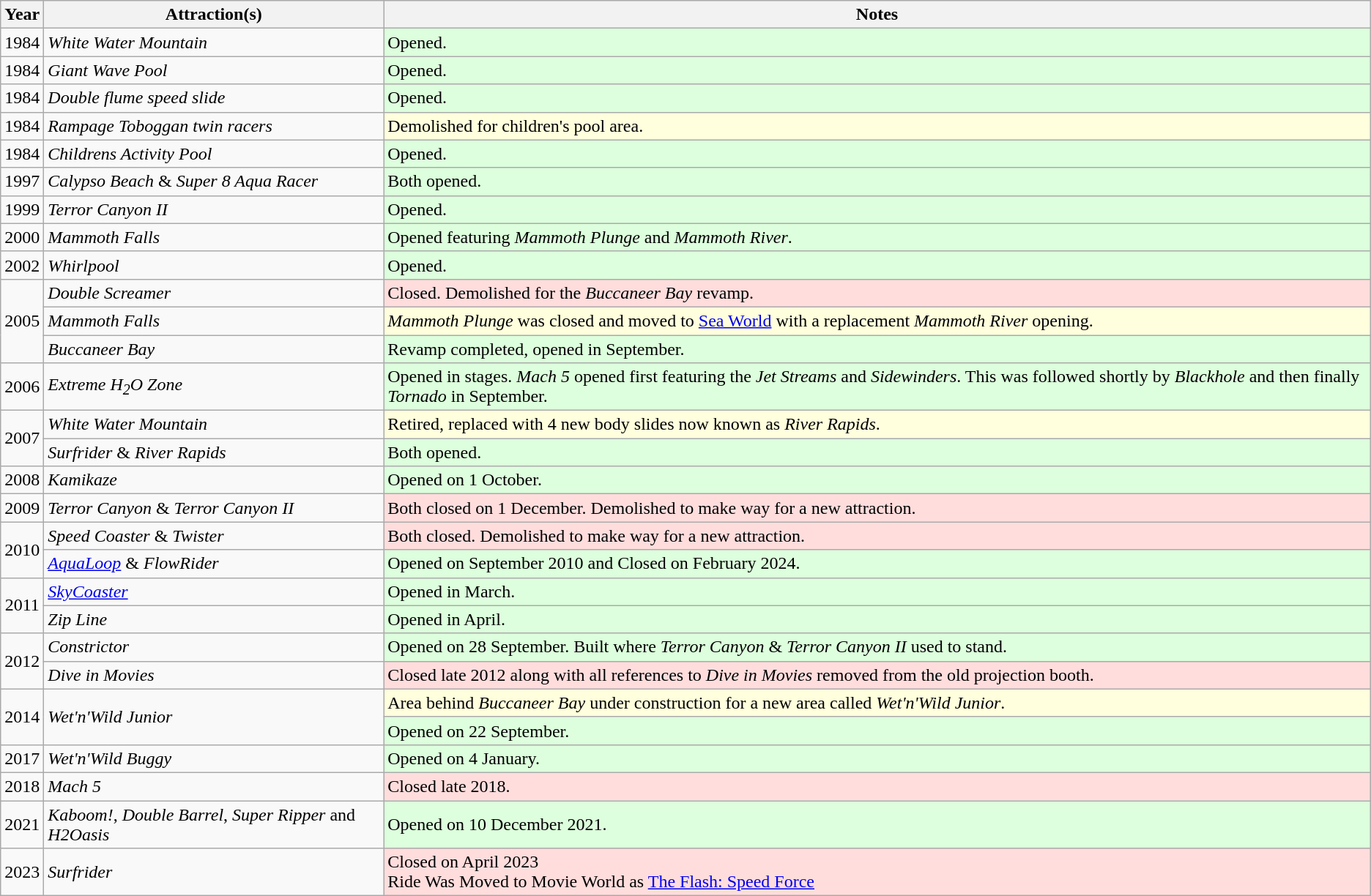<table class="wikitable sortable">
<tr>
<th>Year</th>
<th>Attraction(s)</th>
<th>Notes</th>
</tr>
<tr>
<td align="center">1984</td>
<td><em>White Water Mountain</em></td>
<td bgcolor="#ddffdd">Opened.</td>
</tr>
<tr>
<td align="center">1984</td>
<td><em>Giant Wave Pool</em></td>
<td bgcolor="#ddffdd">Opened.</td>
</tr>
<tr>
<td align="center">1984</td>
<td><em>Double flume speed slide</em></td>
<td bgcolor="#ddffdd">Opened.</td>
</tr>
<tr>
<td align="center">1984</td>
<td><em>Rampage Toboggan twin racers</em></td>
<td bgcolor="#ffffdd">Demolished for children's pool area.</td>
</tr>
<tr>
<td align="center">1984</td>
<td><em>Childrens Activity Pool</em></td>
<td bgcolor="#ddffdd">Opened.</td>
</tr>
<tr>
<td align="center">1997</td>
<td><em>Calypso Beach</em> & <em>Super 8 Aqua Racer</em></td>
<td bgcolor="#ddffdd">Both opened.</td>
</tr>
<tr>
<td align="center">1999</td>
<td><em>Terror Canyon II</em></td>
<td bgcolor="#ddffdd">Opened.</td>
</tr>
<tr>
<td align="center">2000</td>
<td><em>Mammoth Falls</em></td>
<td bgcolor="#ddffdd">Opened featuring <em>Mammoth Plunge</em> and <em>Mammoth River</em>.</td>
</tr>
<tr>
<td align="center">2002</td>
<td><em>Whirlpool</em></td>
<td bgcolor="#ddffdd">Opened.</td>
</tr>
<tr>
<td align="center" rowspan="3">2005</td>
<td><em>Double Screamer</em></td>
<td bgcolor="#ffdddd">Closed. Demolished for the <em>Buccaneer Bay</em> revamp.<br></td>
</tr>
<tr>
<td><em>Mammoth Falls</em></td>
<td bgcolor="#ffffdd"><em>Mammoth Plunge</em> was closed and moved to <a href='#'>Sea World</a> with a replacement <em>Mammoth River</em> opening.</td>
</tr>
<tr>
<td><em>Buccaneer Bay</em></td>
<td bgcolor="#ddffdd">Revamp completed, opened in September.</td>
</tr>
<tr>
<td align="center">2006</td>
<td><em>Extreme H<sub>2</sub>O Zone</em></td>
<td bgcolor="#ddffdd">Opened in stages. <em>Mach 5</em> opened first featuring the <em>Jet Streams</em> and <em>Sidewinders</em>. This was followed shortly by <em>Blackhole</em> and then finally <em>Tornado</em> in September.</td>
</tr>
<tr>
<td align="center" rowspan="2">2007</td>
<td><em>White Water Mountain</em></td>
<td bgcolor="#ffffdd">Retired, replaced with 4 new body slides now known as <em>River Rapids</em>.</td>
</tr>
<tr>
<td><em>Surfrider</em> & <em>River Rapids</em></td>
<td bgcolor="#ddffdd">Both opened.</td>
</tr>
<tr>
<td align="center">2008</td>
<td><em>Kamikaze</em></td>
<td bgcolor="#ddffdd">Opened on 1 October.</td>
</tr>
<tr>
<td align="center">2009</td>
<td><em>Terror Canyon</em> & <em>Terror Canyon II</em></td>
<td bgcolor="#ffdddd">Both closed on 1 December. Demolished to make way for a new attraction.</td>
</tr>
<tr>
<td align="center" rowspan="2">2010</td>
<td><em>Speed Coaster</em> & <em>Twister</em></td>
<td bgcolor="#ffdddd">Both closed. Demolished to make way for a new attraction.</td>
</tr>
<tr>
<td><em><a href='#'>AquaLoop</a></em> & <em>FlowRider</em></td>
<td bgcolor="#ddffdd">Opened on September 2010 and Closed on February 2024.</td>
</tr>
<tr>
<td align="center" rowspan="2">2011</td>
<td><em><a href='#'>SkyCoaster</a></em></td>
<td bgcolor="#ddffdd">Opened in March.</td>
</tr>
<tr>
<td><em>Zip Line</em></td>
<td bgcolor="#ddffdd">Opened in April.</td>
</tr>
<tr>
<td align="center" rowspan="2">2012</td>
<td><em>Constrictor</em></td>
<td bgcolor="#ddffdd">Opened on 28 September. Built where <em>Terror Canyon</em> & <em>Terror Canyon II</em> used to stand.</td>
</tr>
<tr>
<td><em>Dive in Movies</em></td>
<td bgcolor="#ffdddd">Closed late 2012 along with all references to <em>Dive in Movies</em> removed from the old projection booth.</td>
</tr>
<tr>
<td align="center" rowspan="2">2014</td>
<td rowspan="2"><em>Wet'n'Wild Junior</em></td>
<td bgcolor="#ffffdd">Area behind <em>Buccaneer Bay</em> under construction for a new area called <em>Wet'n'Wild Junior</em>.</td>
</tr>
<tr>
<td bgcolor="#ddffdd">Opened on 22 September.</td>
</tr>
<tr>
<td align="center">2017</td>
<td><em>Wet'n'Wild Buggy</em></td>
<td bgcolor="#ddffdd">Opened on 4 January.</td>
</tr>
<tr>
<td align="center">2018</td>
<td><em>Mach 5</em></td>
<td bgcolor="#ffdddd">Closed late 2018.</td>
</tr>
<tr>
<td align="center">2021</td>
<td><em>Kaboom!</em>, <em>Double Barrel</em>, <em>Super Ripper</em> and <em>H2Oasis</em></td>
<td bgcolor="#ddffdd">Opened on 10 December 2021.</td>
</tr>
<tr>
<td align="center">2023</td>
<td><em>Surfrider</em></td>
<td bgcolor="#ffdddd">Closed on April 2023<br>Ride Was Moved to Movie World as <a href='#'>The Flash: Speed Force</a></td>
</tr>
</table>
